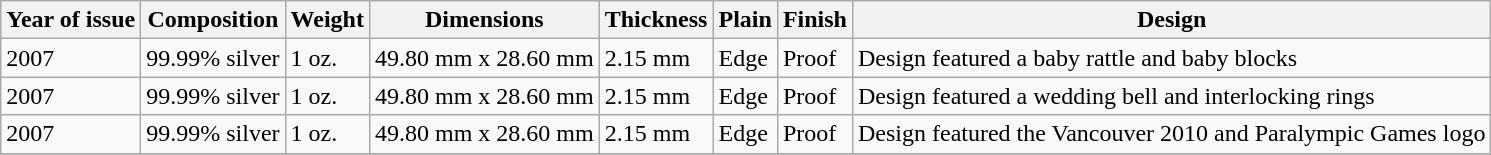<table class="wikitable">
<tr>
<th>Year of issue</th>
<th>Composition</th>
<th>Weight</th>
<th>Dimensions</th>
<th>Thickness</th>
<th>Plain</th>
<th>Finish</th>
<th>Design</th>
</tr>
<tr>
<td>2007</td>
<td>99.99% silver</td>
<td>1 oz.</td>
<td>49.80 mm x 28.60 mm</td>
<td>2.15 mm</td>
<td>Edge</td>
<td>Proof</td>
<td>Design featured a baby rattle and baby blocks</td>
</tr>
<tr>
<td>2007</td>
<td>99.99% silver</td>
<td>1 oz.</td>
<td>49.80 mm x 28.60 mm</td>
<td>2.15 mm</td>
<td>Edge</td>
<td>Proof</td>
<td>Design featured a wedding bell and interlocking rings</td>
</tr>
<tr>
<td>2007</td>
<td>99.99% silver</td>
<td>1 oz.</td>
<td>49.80 mm x 28.60 mm</td>
<td>2.15 mm</td>
<td>Edge</td>
<td>Proof</td>
<td>Design featured the Vancouver 2010 and Paralympic Games logo</td>
</tr>
<tr>
</tr>
</table>
